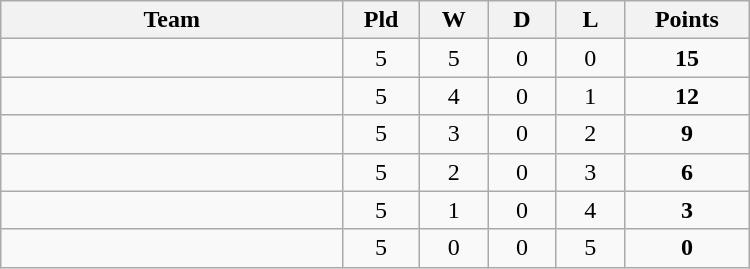<table class=wikitable style="text-align:center" width=500>
<tr>
<th width=25%>Team</th>
<th width=5%>Pld</th>
<th width=5%>W</th>
<th width=5%>D</th>
<th width=5%>L</th>
<th width=8%>Points</th>
</tr>
<tr>
<td align="left"></td>
<td>5</td>
<td>5</td>
<td>0</td>
<td>0</td>
<td><strong>15</strong></td>
</tr>
<tr>
<td align="left"></td>
<td>5</td>
<td>4</td>
<td>0</td>
<td>1</td>
<td><strong>12</strong></td>
</tr>
<tr>
<td align="left"></td>
<td>5</td>
<td>3</td>
<td>0</td>
<td>2</td>
<td><strong>9</strong></td>
</tr>
<tr>
<td align="left"></td>
<td>5</td>
<td>2</td>
<td>0</td>
<td>3</td>
<td><strong>6</strong></td>
</tr>
<tr>
<td align="left"></td>
<td>5</td>
<td>1</td>
<td>0</td>
<td>4</td>
<td><strong>3</strong></td>
</tr>
<tr>
<td align="left"></td>
<td>5</td>
<td>0</td>
<td>0</td>
<td>5</td>
<td><strong>0</strong></td>
</tr>
</table>
